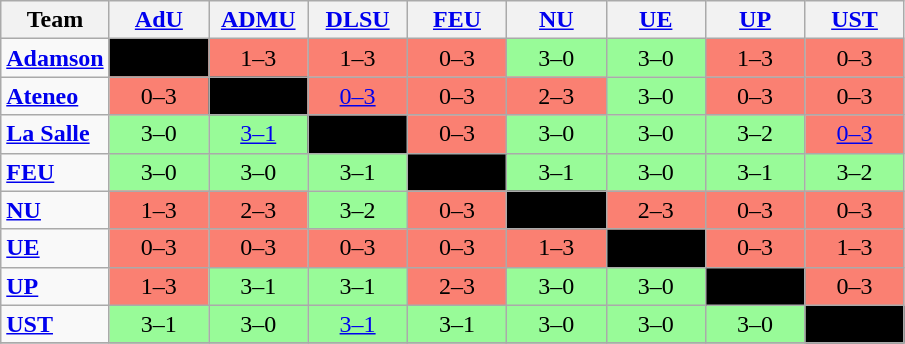<table class=wikitable style="text-align:center;">
<tr>
<th width=12%>Team</th>
<th width=11%><a href='#'>AdU</a></th>
<th width=11%><a href='#'>ADMU</a></th>
<th width=11%><a href='#'>DLSU</a></th>
<th width=11%><a href='#'>FEU</a></th>
<th width=11%><a href='#'>NU</a></th>
<th width=11%><a href='#'>UE</a></th>
<th width=11%><a href='#'>UP</a></th>
<th width=11%><a href='#'>UST</a></th>
</tr>
<tr>
<td style="text-align:left"><strong><a href='#'>Adamson</a></strong></td>
<td style="background:black"></td>
<td style="background:salmon"> 1–3</td>
<td style="background:salmon"> 1–3</td>
<td style="background:salmon"> 0–3</td>
<td style="background:#98fb98"> 3–0</td>
<td style="background:#98fb98"> 3–0</td>
<td style="background:salmon"> 1–3</td>
<td style="background:salmon"> 0–3</td>
</tr>
<tr>
<td style="text-align:left"><strong><a href='#'>Ateneo</a></strong></td>
<td style="background:salmon"> 0–3</td>
<td style="background:black"></td>
<td style="background:salmon"> <a href='#'>0–3</a></td>
<td style="background:salmon"> 0–3</td>
<td style="background:salmon"> 2–3</td>
<td style="background:#98fb98"> 3–0</td>
<td style="background:salmon"> 0–3</td>
<td style="background:salmon"> 0–3</td>
</tr>
<tr>
<td style="text-align:left"><strong><a href='#'>La Salle</a></strong></td>
<td style="background:#98fb98"> 3–0</td>
<td style="background:#98fb98"> <a href='#'>3–1</a></td>
<td style="background:black"></td>
<td style="background:salmon"> 0–3</td>
<td style="background:#98fb98"> 3–0</td>
<td style="background:#98fb98"> 3–0</td>
<td style="background:#98fb98"> 3–2</td>
<td style="background:salmon"> <a href='#'>0–3</a></td>
</tr>
<tr>
<td style="text-align:left"><strong><a href='#'>FEU</a></strong></td>
<td style="background:#98fb98"> 3–0</td>
<td style="background:#98fb98"> 3–0</td>
<td style="background:#98fb98"> 3–1</td>
<td style="background:black"></td>
<td style="background:#98fb98"> 3–1</td>
<td style="background:#98fb98"> 3–0</td>
<td style="background:#98fb98"> 3–1</td>
<td style="background:#98fb98"> 3–2</td>
</tr>
<tr>
<td style="text-align:left"><strong><a href='#'>NU</a></strong></td>
<td style="background:salmon"> 1–3</td>
<td style="background:salmon"> 2–3</td>
<td style="background:#98fb98"> 3–2</td>
<td style="background:salmon"> 0–3</td>
<td style="background:black"></td>
<td style="background:salmon"> 2–3</td>
<td style="background:salmon"> 0–3</td>
<td style="background:salmon"> 0–3</td>
</tr>
<tr>
<td style="text-align:left"><strong><a href='#'>UE</a></strong></td>
<td style="background:salmon"> 0–3</td>
<td style="background:salmon"> 0–3</td>
<td style="background:salmon"> 0–3</td>
<td style="background:salmon"> 0–3</td>
<td style="background:salmon"> 1–3</td>
<td style="background:black"></td>
<td style="background:salmon"> 0–3</td>
<td style="background:salmon"> 1–3</td>
</tr>
<tr>
<td style="text-align:left"><strong><a href='#'>UP</a></strong></td>
<td style="background:salmon"> 1–3</td>
<td style="background:#98fb98"> 3–1</td>
<td style="background:#98fb98"> 3–1</td>
<td style="background:salmon"> 2–3</td>
<td style="background:#98fb98"> 3–0</td>
<td style="background:#98fb98"> 3–0</td>
<td style="background:black"></td>
<td style="background:salmon"> 0–3</td>
</tr>
<tr>
<td style="text-align:left"><strong><a href='#'>UST</a></strong></td>
<td style="background:#98fb98"> 3–1</td>
<td style="background:#98fb98"> 3–0</td>
<td style="background:#98fb98"> <a href='#'>3–1</a></td>
<td style="background:#98fb98"> 3–1</td>
<td style="background:#98fb98"> 3–0</td>
<td style="background:#98fb98"> 3–0</td>
<td style="background:#98fb98"> 3–0</td>
<td style="background:black"></td>
</tr>
<tr>
</tr>
</table>
